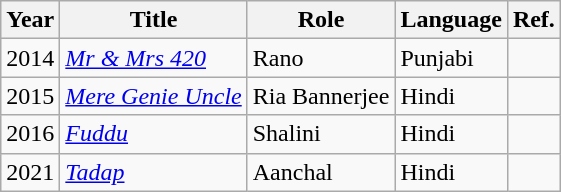<table class="wikitable sortable plainrowheaders">
<tr>
<th scope="col">Year</th>
<th scope="col">Title</th>
<th scope="col">Role</th>
<th scope="col">Language</th>
<th scope="col">Ref.</th>
</tr>
<tr>
<td>2014</td>
<td scope="row"><em><a href='#'>Mr & Mrs 420</a></em></td>
<td>Rano</td>
<td>Punjabi</td>
<td></td>
</tr>
<tr>
<td>2015</td>
<td scope="row"><em><a href='#'>Mere Genie Uncle</a></em></td>
<td>Ria Bannerjee</td>
<td>Hindi</td>
<td></td>
</tr>
<tr>
<td>2016</td>
<td scope="row"><em><a href='#'>Fuddu</a></em></td>
<td>Shalini</td>
<td>Hindi</td>
<td></td>
</tr>
<tr>
<td>2021</td>
<td><em><a href='#'>Tadap</a></em></td>
<td>Aanchal</td>
<td>Hindi</td>
<td></td>
</tr>
</table>
